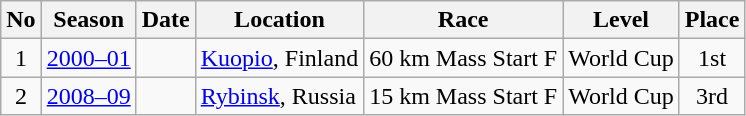<table class="wikitable sortable" style="text-align: center;">
<tr>
<th scope="col">No</th>
<th scope="col">Season</th>
<th scope="col">Date</th>
<th scope="col">Location</th>
<th scope="col">Race</th>
<th scope="col">Level</th>
<th scope="col">Place</th>
</tr>
<tr>
<td>1</td>
<td><a href='#'>2000–01</a></td>
<td style="text-align: right;"></td>
<td style="text-align: left;"> <a href='#'>Kuopio</a>, Finland</td>
<td>60 km Mass Start F</td>
<td>World Cup</td>
<td>1st</td>
</tr>
<tr>
<td>2</td>
<td><a href='#'>2008–09</a></td>
<td style="text-align: right;"></td>
<td style="text-align: left;"> <a href='#'>Rybinsk</a>, Russia</td>
<td>15 km Mass Start F</td>
<td>World Cup</td>
<td>3rd</td>
</tr>
</table>
